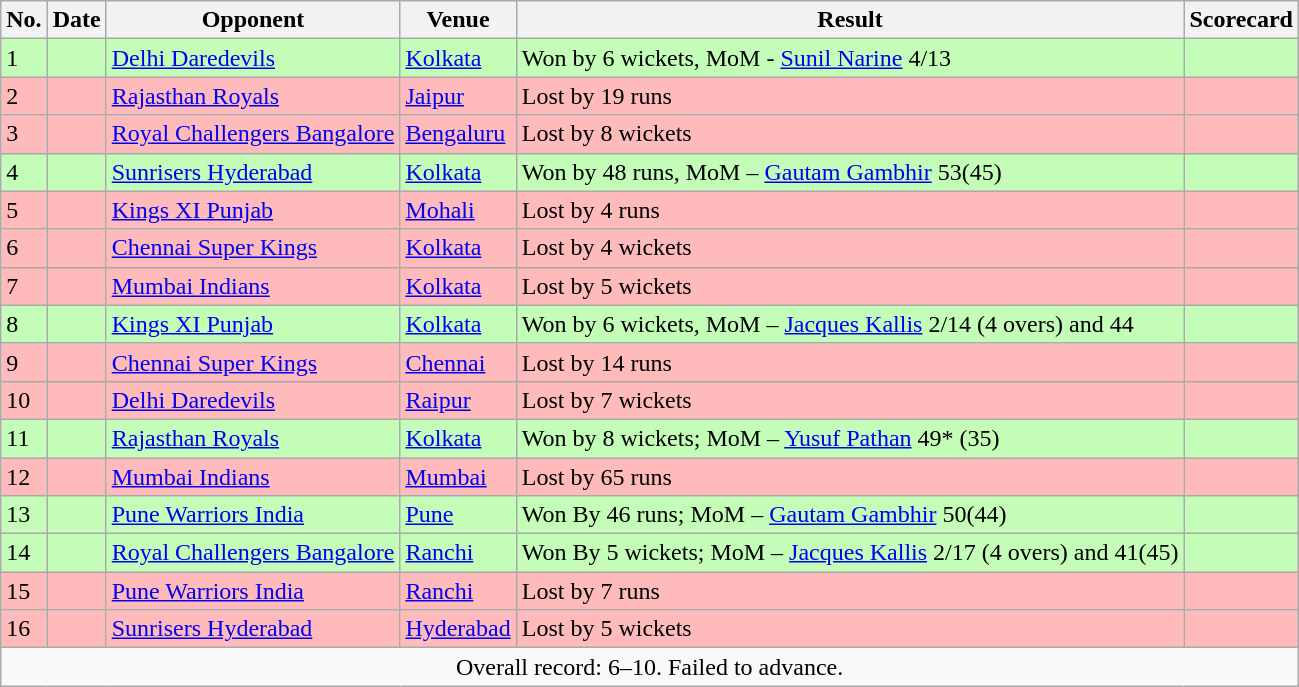<table class="wikitable sortable">
<tr>
<th>No.</th>
<th>Date</th>
<th>Opponent</th>
<th>Venue</th>
<th>Result</th>
<th>Scorecard</th>
</tr>
<tr style="background:#c3fdb8;">
<td>1</td>
<td></td>
<td><a href='#'>Delhi Daredevils</a></td>
<td><a href='#'>Kolkata</a></td>
<td>Won by 6 wickets, MoM - <a href='#'>Sunil Narine</a> 4/13</td>
<td></td>
</tr>
<tr style="background:#fbb; ">
<td>2</td>
<td></td>
<td><a href='#'>Rajasthan Royals</a></td>
<td><a href='#'>Jaipur</a></td>
<td>Lost by 19 runs</td>
<td></td>
</tr>
<tr style="background:#fbb; ">
<td>3</td>
<td></td>
<td><a href='#'>Royal Challengers Bangalore</a></td>
<td><a href='#'>Bengaluru</a></td>
<td>Lost by 8 wickets</td>
<td></td>
</tr>
<tr style="background:#c3fdb8;">
<td>4</td>
<td></td>
<td><a href='#'>Sunrisers Hyderabad</a></td>
<td><a href='#'>Kolkata</a></td>
<td>Won by 48 runs, MoM – <a href='#'>Gautam Gambhir</a> 53(45)</td>
<td></td>
</tr>
<tr style="background:#fbb; ">
<td>5</td>
<td></td>
<td><a href='#'>Kings XI Punjab</a></td>
<td><a href='#'>Mohali</a></td>
<td>Lost by 4 runs</td>
<td></td>
</tr>
<tr style="background:#fbb; ">
<td>6</td>
<td></td>
<td><a href='#'>Chennai Super Kings</a></td>
<td><a href='#'>Kolkata</a></td>
<td>Lost by 4 wickets</td>
<td></td>
</tr>
<tr style="background:#fbb; ">
<td>7</td>
<td></td>
<td><a href='#'>Mumbai Indians</a></td>
<td><a href='#'>Kolkata</a></td>
<td>Lost by 5 wickets</td>
<td></td>
</tr>
<tr style="background:#c3fdb8;">
<td>8</td>
<td></td>
<td><a href='#'>Kings XI Punjab</a></td>
<td><a href='#'>Kolkata</a></td>
<td>Won by 6 wickets, MoM – <a href='#'>Jacques Kallis</a> 2/14 (4 overs) and 44</td>
<td></td>
</tr>
<tr style="background:#fbb; ">
<td>9</td>
<td></td>
<td><a href='#'>Chennai Super Kings</a></td>
<td><a href='#'>Chennai</a></td>
<td>Lost by 14 runs</td>
<td></td>
</tr>
<tr style="background:#fbb; ">
<td>10</td>
<td></td>
<td><a href='#'>Delhi Daredevils</a></td>
<td><a href='#'>Raipur</a></td>
<td>Lost by 7 wickets</td>
<td></td>
</tr>
<tr style="background:#c3fdb8;">
<td>11</td>
<td></td>
<td><a href='#'>Rajasthan Royals</a></td>
<td><a href='#'>Kolkata</a></td>
<td>Won by 8 wickets; MoM – <a href='#'>Yusuf Pathan</a> 49* (35)</td>
<td></td>
</tr>
<tr style="background:#fbb; ">
<td>12</td>
<td></td>
<td><a href='#'>Mumbai Indians</a></td>
<td><a href='#'>Mumbai</a></td>
<td>Lost by 65 runs</td>
<td></td>
</tr>
<tr style="background:#c3fdb8;">
<td>13</td>
<td></td>
<td><a href='#'>Pune Warriors India</a></td>
<td><a href='#'>Pune</a></td>
<td>Won By 46 runs; MoM – <a href='#'>Gautam Gambhir</a> 50(44)</td>
<td></td>
</tr>
<tr style="background:#c3fdb8;">
<td>14</td>
<td></td>
<td><a href='#'>Royal Challengers Bangalore</a></td>
<td><a href='#'>Ranchi</a></td>
<td>Won By 5 wickets; MoM – <a href='#'>Jacques Kallis</a> 2/17 (4 overs) and 41(45)</td>
<td></td>
</tr>
<tr style="background:#fbb; ">
<td>15</td>
<td></td>
<td><a href='#'>Pune Warriors India</a></td>
<td><a href='#'>Ranchi</a></td>
<td>Lost by 7 runs</td>
<td></td>
</tr>
<tr style="background:#fbb; ">
<td>16</td>
<td></td>
<td><a href='#'>Sunrisers Hyderabad</a></td>
<td><a href='#'>Hyderabad</a></td>
<td>Lost by 5 wickets</td>
<td></td>
</tr>
<tr " class="sortbottom">
<td colspan="6" style="text-align: center; ">Overall record: 6–10. Failed to advance.</td>
</tr>
</table>
